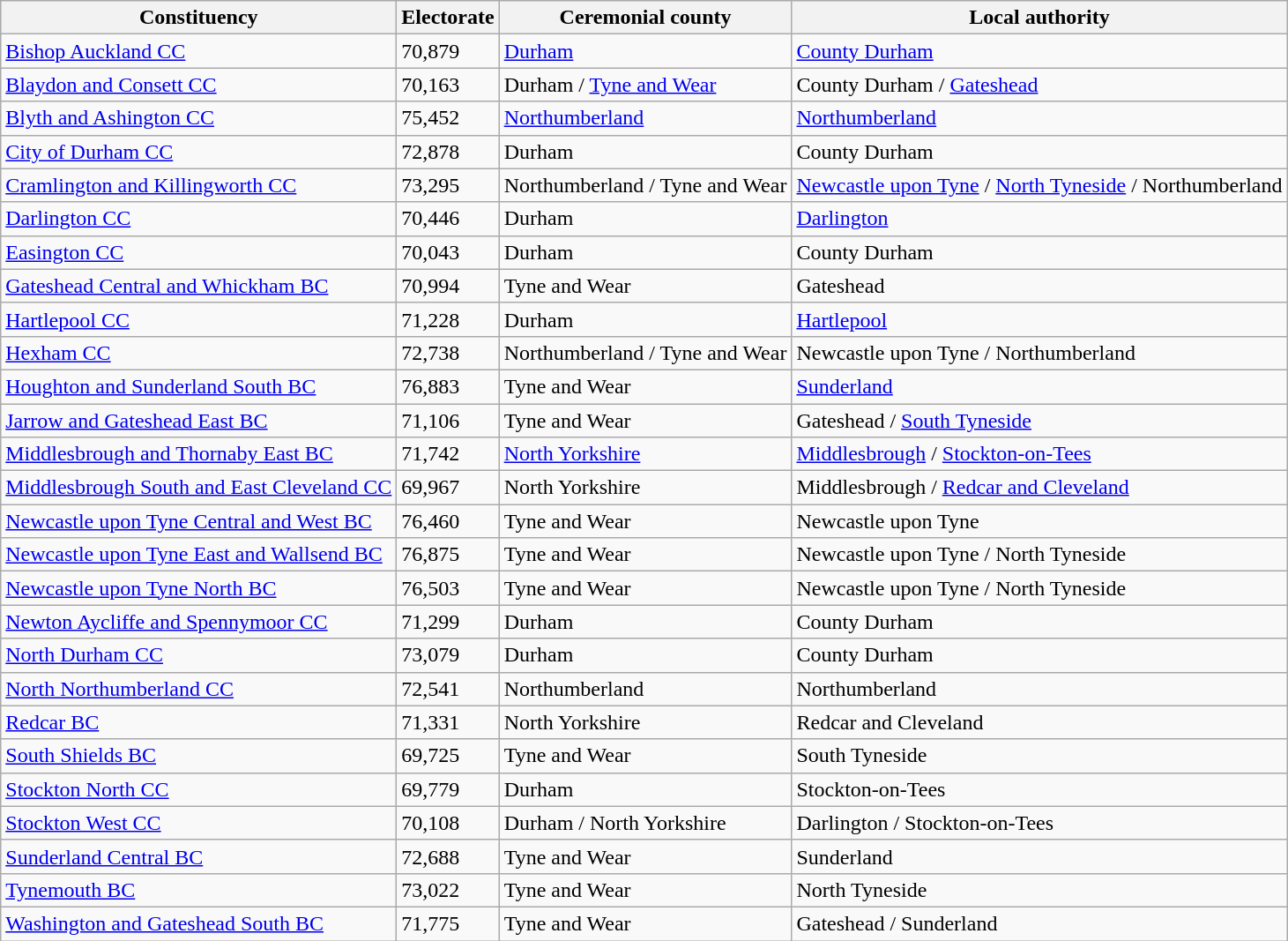<table class="wikitable sortable">
<tr>
<th>Constituency</th>
<th>Electorate</th>
<th>Ceremonial county</th>
<th>Local authority</th>
</tr>
<tr>
<td><a href='#'>Bishop Auckland CC</a></td>
<td>70,879</td>
<td><a href='#'>Durham</a></td>
<td><a href='#'>County Durham</a></td>
</tr>
<tr>
<td><a href='#'>Blaydon and Consett CC</a></td>
<td>70,163</td>
<td>Durham / <a href='#'>Tyne and Wear</a></td>
<td>County Durham / <a href='#'>Gateshead</a></td>
</tr>
<tr>
<td><a href='#'>Blyth and Ashington CC</a></td>
<td>75,452</td>
<td><a href='#'>Northumberland</a></td>
<td><a href='#'>Northumberland</a></td>
</tr>
<tr>
<td><a href='#'>City of Durham CC</a></td>
<td>72,878</td>
<td>Durham</td>
<td>County Durham</td>
</tr>
<tr>
<td><a href='#'>Cramlington and Killingworth CC</a></td>
<td>73,295</td>
<td>Northumberland / Tyne and Wear</td>
<td><a href='#'>Newcastle upon Tyne</a> / <a href='#'>North Tyneside</a> / Northumberland</td>
</tr>
<tr>
<td><a href='#'>Darlington CC</a></td>
<td>70,446</td>
<td>Durham</td>
<td><a href='#'>Darlington</a></td>
</tr>
<tr>
<td><a href='#'>Easington CC</a></td>
<td>70,043</td>
<td>Durham</td>
<td>County Durham</td>
</tr>
<tr>
<td><a href='#'>Gateshead Central and Whickham BC</a></td>
<td>70,994</td>
<td>Tyne and Wear</td>
<td>Gateshead</td>
</tr>
<tr>
<td><a href='#'>Hartlepool CC</a></td>
<td>71,228</td>
<td>Durham</td>
<td><a href='#'>Hartlepool</a></td>
</tr>
<tr>
<td><a href='#'>Hexham CC</a></td>
<td>72,738</td>
<td>Northumberland / Tyne and Wear</td>
<td>Newcastle upon Tyne / Northumberland</td>
</tr>
<tr>
<td><a href='#'>Houghton and Sunderland South BC</a></td>
<td>76,883</td>
<td>Tyne and Wear</td>
<td><a href='#'>Sunderland</a></td>
</tr>
<tr>
<td><a href='#'>Jarrow and Gateshead East BC</a></td>
<td>71,106</td>
<td>Tyne and Wear</td>
<td>Gateshead / <a href='#'>South Tyneside</a></td>
</tr>
<tr>
<td><a href='#'>Middlesbrough and Thornaby East BC</a></td>
<td>71,742</td>
<td><a href='#'>North Yorkshire</a></td>
<td><a href='#'>Middlesbrough</a> / <a href='#'>Stockton-on-Tees</a></td>
</tr>
<tr>
<td><a href='#'>Middlesbrough South and East Cleveland CC</a></td>
<td>69,967</td>
<td>North Yorkshire</td>
<td>Middlesbrough / <a href='#'>Redcar and Cleveland</a></td>
</tr>
<tr>
<td><a href='#'>Newcastle upon Tyne Central and West BC</a></td>
<td>76,460</td>
<td>Tyne and Wear</td>
<td>Newcastle upon Tyne</td>
</tr>
<tr>
<td><a href='#'>Newcastle upon Tyne East and Wallsend BC</a></td>
<td>76,875</td>
<td>Tyne and Wear</td>
<td>Newcastle upon Tyne / North Tyneside</td>
</tr>
<tr>
<td><a href='#'>Newcastle upon Tyne North BC</a></td>
<td>76,503</td>
<td>Tyne and Wear</td>
<td>Newcastle upon Tyne / North Tyneside</td>
</tr>
<tr>
<td><a href='#'>Newton Aycliffe and Spennymoor CC</a></td>
<td>71,299</td>
<td>Durham</td>
<td>County Durham</td>
</tr>
<tr>
<td><a href='#'>North Durham CC</a></td>
<td>73,079</td>
<td>Durham</td>
<td>County Durham</td>
</tr>
<tr>
<td><a href='#'>North Northumberland CC</a></td>
<td>72,541</td>
<td>Northumberland</td>
<td>Northumberland</td>
</tr>
<tr>
<td><a href='#'>Redcar BC</a></td>
<td>71,331</td>
<td>North Yorkshire</td>
<td>Redcar and Cleveland</td>
</tr>
<tr>
<td><a href='#'>South Shields BC</a></td>
<td>69,725</td>
<td>Tyne and Wear</td>
<td>South Tyneside</td>
</tr>
<tr>
<td><a href='#'>Stockton North CC</a></td>
<td>69,779</td>
<td>Durham</td>
<td>Stockton-on-Tees</td>
</tr>
<tr>
<td><a href='#'>Stockton West CC</a></td>
<td>70,108</td>
<td>Durham / North Yorkshire</td>
<td>Darlington / Stockton-on-Tees</td>
</tr>
<tr>
<td><a href='#'>Sunderland Central BC</a></td>
<td>72,688</td>
<td>Tyne and Wear</td>
<td>Sunderland</td>
</tr>
<tr>
<td><a href='#'>Tynemouth BC</a></td>
<td>73,022</td>
<td>Tyne and Wear</td>
<td>North Tyneside</td>
</tr>
<tr>
<td><a href='#'>Washington and Gateshead South BC</a></td>
<td>71,775</td>
<td>Tyne and Wear</td>
<td>Gateshead / Sunderland</td>
</tr>
</table>
